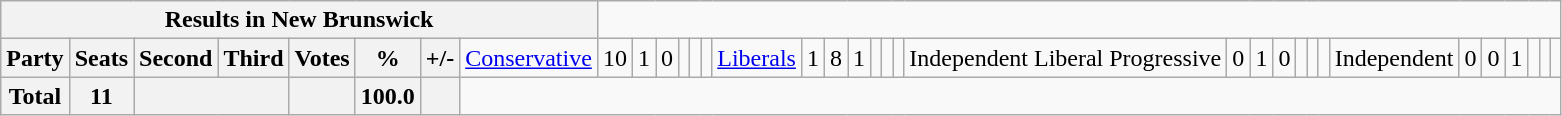<table class="wikitable">
<tr>
<th colspan=9>Results in New Brunswick</th>
</tr>
<tr>
<th colspan=2>Party</th>
<th>Seats</th>
<th>Second</th>
<th>Third</th>
<th>Votes</th>
<th>%</th>
<th>+/-<br></th>
<td><a href='#'>Conservative</a></td>
<td align="right">10</td>
<td align="right">1</td>
<td align="right">0</td>
<td align="right"></td>
<td align="right"></td>
<td align="right"><br></td>
<td><a href='#'>Liberals</a></td>
<td align="right">1</td>
<td align="right">8</td>
<td align="right">1</td>
<td align="right"></td>
<td align="right"></td>
<td align="right"><br></td>
<td>Independent Liberal Progressive</td>
<td align="right">0</td>
<td align="right">1</td>
<td align="right">0</td>
<td align="right"></td>
<td align="right"></td>
<td align="right"><br></td>
<td>Independent</td>
<td align="right">0</td>
<td align="right">0</td>
<td align="right">1</td>
<td align="right"></td>
<td align="right"></td>
<td align="right"></td>
</tr>
<tr>
<th colspan="2">Total</th>
<th>11</th>
<th colspan="2"></th>
<th></th>
<th>100.0</th>
<th></th>
</tr>
</table>
